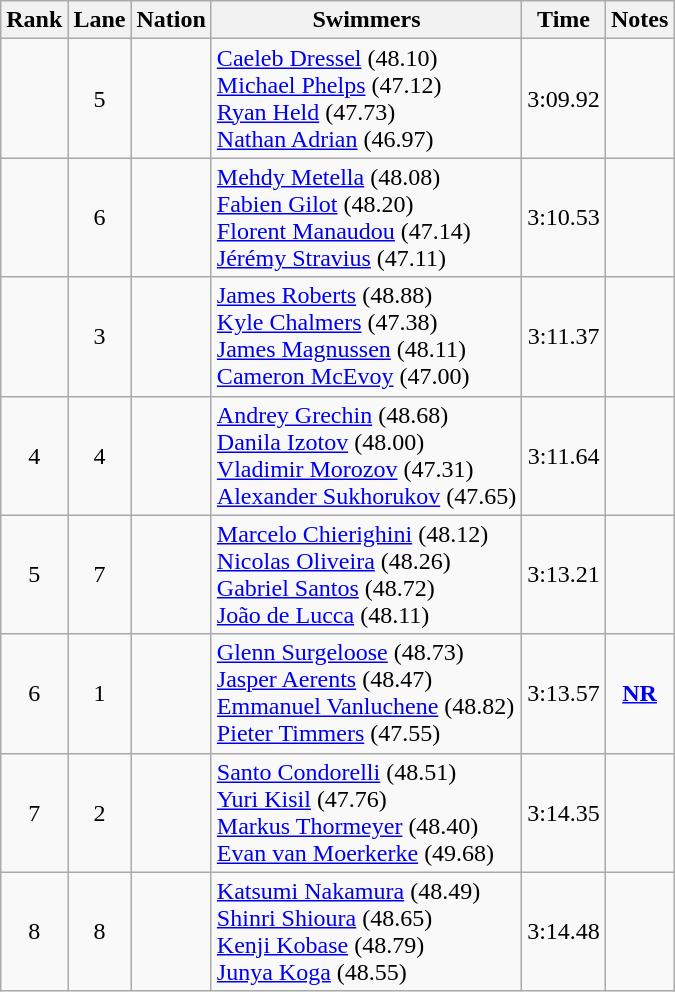<table class="wikitable sortable" style="text-align:center">
<tr>
<th>Rank</th>
<th>Lane</th>
<th>Nation</th>
<th>Swimmers</th>
<th>Time</th>
<th>Notes</th>
</tr>
<tr>
<td></td>
<td>5</td>
<td align=left></td>
<td align=left><a href='#'>Caeleb Dressel</a> (48.10)<br><a href='#'>Michael Phelps</a> (47.12)<br><a href='#'>Ryan Held</a> (47.73)<br><a href='#'>Nathan Adrian</a> (46.97)</td>
<td>3:09.92</td>
<td></td>
</tr>
<tr>
<td></td>
<td>6</td>
<td align=left></td>
<td align=left><a href='#'>Mehdy Metella</a> (48.08)<br><a href='#'>Fabien Gilot</a> (48.20)<br><a href='#'>Florent Manaudou</a> (47.14)<br><a href='#'>Jérémy Stravius</a> (47.11)</td>
<td>3:10.53</td>
<td></td>
</tr>
<tr>
<td></td>
<td>3</td>
<td align=left></td>
<td align=left><a href='#'>James Roberts</a> (48.88)<br><a href='#'>Kyle Chalmers</a> (47.38)<br><a href='#'>James Magnussen</a> (48.11)<br><a href='#'>Cameron McEvoy</a> (47.00)</td>
<td>3:11.37</td>
<td></td>
</tr>
<tr>
<td>4</td>
<td>4</td>
<td align=left></td>
<td align=left><a href='#'>Andrey Grechin</a> (48.68)<br><a href='#'>Danila Izotov</a> (48.00)<br><a href='#'>Vladimir Morozov</a> (47.31)<br><a href='#'>Alexander Sukhorukov</a> (47.65)</td>
<td>3:11.64</td>
<td></td>
</tr>
<tr>
<td>5</td>
<td>7</td>
<td align=left></td>
<td align=left><a href='#'>Marcelo Chierighini</a> (48.12)<br><a href='#'>Nicolas Oliveira</a> (48.26)<br><a href='#'>Gabriel Santos</a> (48.72)<br><a href='#'>João de Lucca</a> (48.11)</td>
<td>3:13.21</td>
<td></td>
</tr>
<tr>
<td>6</td>
<td>1</td>
<td align=left></td>
<td align=left><a href='#'>Glenn Surgeloose</a> (48.73)<br><a href='#'>Jasper Aerents</a> (48.47)<br><a href='#'>Emmanuel Vanluchene</a> (48.82)<br><a href='#'>Pieter Timmers</a> (47.55)</td>
<td>3:13.57</td>
<td><strong><a href='#'>NR</a></strong></td>
</tr>
<tr>
<td>7</td>
<td>2</td>
<td align=left></td>
<td align=left><a href='#'>Santo Condorelli</a> (48.51)<br><a href='#'>Yuri Kisil</a> (47.76)<br><a href='#'>Markus Thormeyer</a> (48.40)<br><a href='#'>Evan van Moerkerke</a> (49.68)</td>
<td>3:14.35</td>
<td></td>
</tr>
<tr>
<td>8</td>
<td>8</td>
<td align=left></td>
<td align=left><a href='#'>Katsumi Nakamura</a> (48.49)<br><a href='#'>Shinri Shioura</a> (48.65)<br><a href='#'>Kenji Kobase</a> (48.79)<br><a href='#'>Junya Koga</a> (48.55)</td>
<td>3:14.48</td>
<td></td>
</tr>
</table>
